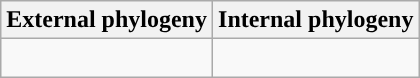<table class="wikitable">
<tr>
<th colspan=1>External phylogeny</th>
<th colspan=1>Internal phylogeny</th>
</tr>
<tr>
<td style="vertical-align:top"><br></td>
<td><br></td>
</tr>
</table>
